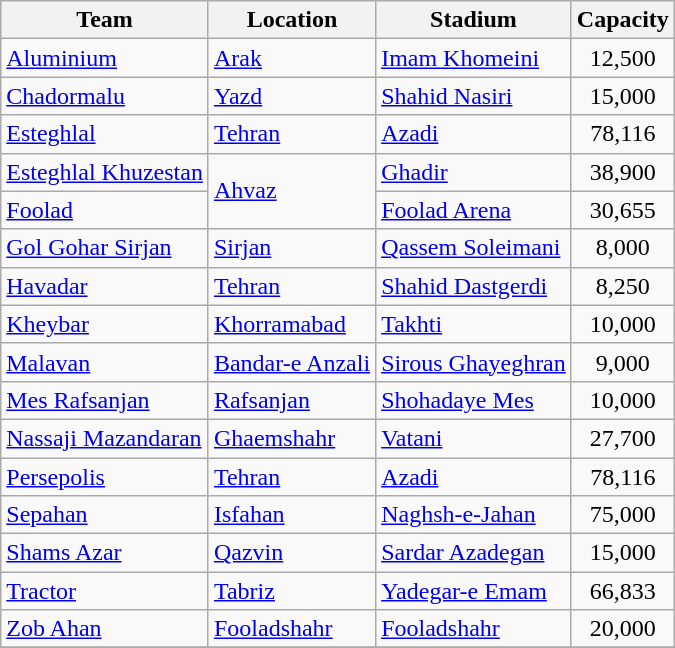<table class="wikitable sortable">
<tr>
<th>Team</th>
<th>Location</th>
<th>Stadium</th>
<th>Capacity</th>
</tr>
<tr>
<td><a href='#'>Aluminium</a></td>
<td><a href='#'>Arak</a></td>
<td><a href='#'>Imam Khomeini</a></td>
<td style="text-align:center">12,500</td>
</tr>
<tr>
<td><a href='#'>Chadormalu</a></td>
<td><a href='#'>Yazd</a></td>
<td><a href='#'>Shahid Nasiri</a></td>
<td style="text-align:center">15,000</td>
</tr>
<tr>
<td><a href='#'>Esteghlal</a></td>
<td><a href='#'>Tehran</a></td>
<td><a href='#'>Azadi</a></td>
<td style="text-align:center">78,116</td>
</tr>
<tr>
<td><a href='#'>Esteghlal Khuzestan</a></td>
<td rowspan="2"><a href='#'>Ahvaz</a></td>
<td><a href='#'>Ghadir</a></td>
<td style="text-align:center">38,900</td>
</tr>
<tr>
<td><a href='#'>Foolad</a></td>
<td><a href='#'>Foolad Arena</a></td>
<td style="text-align:center">30,655</td>
</tr>
<tr>
<td><a href='#'>Gol Gohar Sirjan</a></td>
<td><a href='#'>Sirjan</a></td>
<td><a href='#'>Qassem Soleimani</a></td>
<td style="text-align:center">8,000</td>
</tr>
<tr>
<td><a href='#'>Havadar</a></td>
<td><a href='#'>Tehran</a></td>
<td><a href='#'>Shahid Dastgerdi</a></td>
<td style="text-align:center">8,250</td>
</tr>
<tr>
<td><a href='#'>Kheybar</a></td>
<td><a href='#'>Khorramabad</a></td>
<td><a href='#'>Takhti</a></td>
<td style="text-align:center">10,000</td>
</tr>
<tr>
<td><a href='#'>Malavan</a></td>
<td><a href='#'>Bandar-e Anzali</a></td>
<td><a href='#'>Sirous Ghayeghran</a></td>
<td style="text-align:center">9,000</td>
</tr>
<tr>
<td><a href='#'>Mes Rafsanjan</a></td>
<td><a href='#'>Rafsanjan</a></td>
<td><a href='#'>Shohadaye Mes</a></td>
<td style="text-align:center">10,000</td>
</tr>
<tr>
<td><a href='#'>Nassaji Mazandaran</a></td>
<td><a href='#'>Ghaemshahr</a></td>
<td><a href='#'>Vatani</a></td>
<td style="text-align:center">27,700</td>
</tr>
<tr>
<td><a href='#'>Persepolis</a></td>
<td><a href='#'>Tehran</a></td>
<td><a href='#'>Azadi</a></td>
<td style="text-align:center">78,116</td>
</tr>
<tr>
<td><a href='#'>Sepahan</a></td>
<td><a href='#'>Isfahan</a></td>
<td><a href='#'>Naghsh-e-Jahan</a></td>
<td style="text-align:center">75,000</td>
</tr>
<tr>
<td><a href='#'>Shams Azar</a></td>
<td><a href='#'>Qazvin</a></td>
<td><a href='#'>Sardar Azadegan</a></td>
<td style="text-align:center">15,000</td>
</tr>
<tr>
<td><a href='#'>Tractor</a></td>
<td><a href='#'>Tabriz</a></td>
<td><a href='#'>Yadegar-e Emam</a></td>
<td style="text-align:center">66,833</td>
</tr>
<tr>
<td><a href='#'>Zob Ahan</a></td>
<td><a href='#'>Fooladshahr</a></td>
<td><a href='#'>Fooladshahr</a></td>
<td style="text-align:center">20,000</td>
</tr>
<tr>
</tr>
</table>
